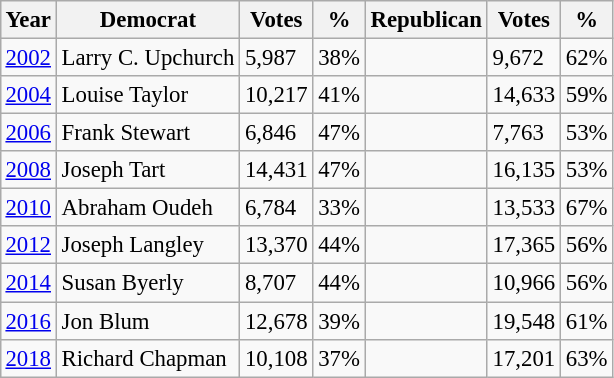<table class="wikitable" border="1" style="margin:0.5em; font-size:95%;">
<tr>
<th>Year</th>
<th>Democrat</th>
<th>Votes</th>
<th>%</th>
<th>Republican</th>
<th>Votes</th>
<th>%</th>
</tr>
<tr>
<td><a href='#'>2002</a></td>
<td>Larry C. Upchurch</td>
<td>5,987</td>
<td>38%</td>
<td></td>
<td>9,672</td>
<td>62%</td>
</tr>
<tr>
<td><a href='#'>2004</a></td>
<td>Louise Taylor</td>
<td>10,217</td>
<td>41%</td>
<td></td>
<td>14,633</td>
<td>59%</td>
</tr>
<tr>
<td><a href='#'>2006</a></td>
<td>Frank Stewart</td>
<td>6,846</td>
<td>47%</td>
<td></td>
<td>7,763</td>
<td>53%</td>
</tr>
<tr>
<td><a href='#'>2008</a></td>
<td>Joseph Tart</td>
<td>14,431</td>
<td>47%</td>
<td></td>
<td>16,135</td>
<td>53%</td>
</tr>
<tr>
<td><a href='#'>2010</a></td>
<td>Abraham Oudeh</td>
<td>6,784</td>
<td>33%</td>
<td></td>
<td>13,533</td>
<td>67%</td>
</tr>
<tr>
<td><a href='#'>2012</a></td>
<td>Joseph Langley</td>
<td>13,370</td>
<td>44%</td>
<td></td>
<td>17,365</td>
<td>56%</td>
</tr>
<tr>
<td><a href='#'>2014</a></td>
<td>Susan Byerly</td>
<td>8,707</td>
<td>44%</td>
<td></td>
<td>10,966</td>
<td>56%</td>
</tr>
<tr>
<td><a href='#'>2016</a></td>
<td>Jon Blum</td>
<td>12,678</td>
<td>39%</td>
<td></td>
<td>19,548</td>
<td>61%</td>
</tr>
<tr>
<td><a href='#'>2018</a></td>
<td>Richard Chapman</td>
<td>10,108</td>
<td>37%</td>
<td></td>
<td>17,201</td>
<td>63%</td>
</tr>
</table>
